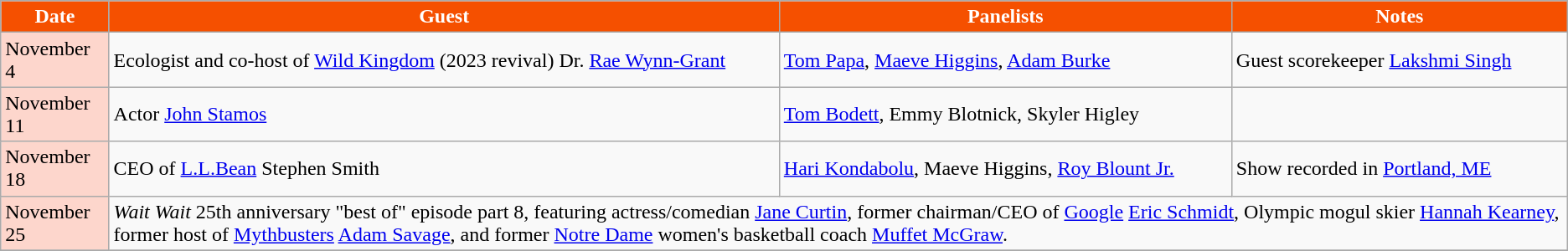<table class="wikitable">
<tr>
<th style="background:#f55000;color:#FFFFFF;">Date</th>
<th style="background:#f55000;color:#FFFFFF;">Guest</th>
<th style="background:#f55000;color:#FFFFFF;">Panelists</th>
<th style="background:#f55000;color:#FFFFFF;">Notes</th>
</tr>
<tr>
<td style="background:#FDD6CC;color:#000000;">November 4</td>
<td>Ecologist and co-host of <a href='#'>Wild Kingdom</a> (2023 revival) Dr. <a href='#'>Rae Wynn-Grant</a></td>
<td><a href='#'>Tom Papa</a>, <a href='#'>Maeve Higgins</a>, <a href='#'>Adam Burke</a></td>
<td>Guest scorekeeper <a href='#'>Lakshmi Singh</a></td>
</tr>
<tr>
<td style="background:#FDD6CC;color:#000000;">November 11</td>
<td>Actor <a href='#'>John Stamos</a></td>
<td><a href='#'>Tom Bodett</a>, Emmy Blotnick, Skyler Higley</td>
<td></td>
</tr>
<tr>
<td style="background:#FDD6CC;color:#000000;">November 18</td>
<td>CEO of <a href='#'>L.L.Bean</a> Stephen Smith</td>
<td><a href='#'>Hari Kondabolu</a>, Maeve Higgins, <a href='#'>Roy Blount Jr.</a></td>
<td>Show recorded in <a href='#'>Portland, ME</a> </td>
</tr>
<tr>
<td style="background:#FDD6CC;color:#000000;">November 25</td>
<td colspan=3><em>Wait Wait</em> 25th anniversary "best of" episode part 8, featuring actress/comedian <a href='#'>Jane Curtin</a>, former chairman/CEO of <a href='#'>Google</a> <a href='#'>Eric Schmidt</a>, Olympic mogul skier <a href='#'>Hannah Kearney</a>, former host of <a href='#'>Mythbusters</a> <a href='#'>Adam Savage</a>, and former <a href='#'>Notre Dame</a> women's basketball coach <a href='#'>Muffet McGraw</a>.</td>
</tr>
<tr>
</tr>
</table>
